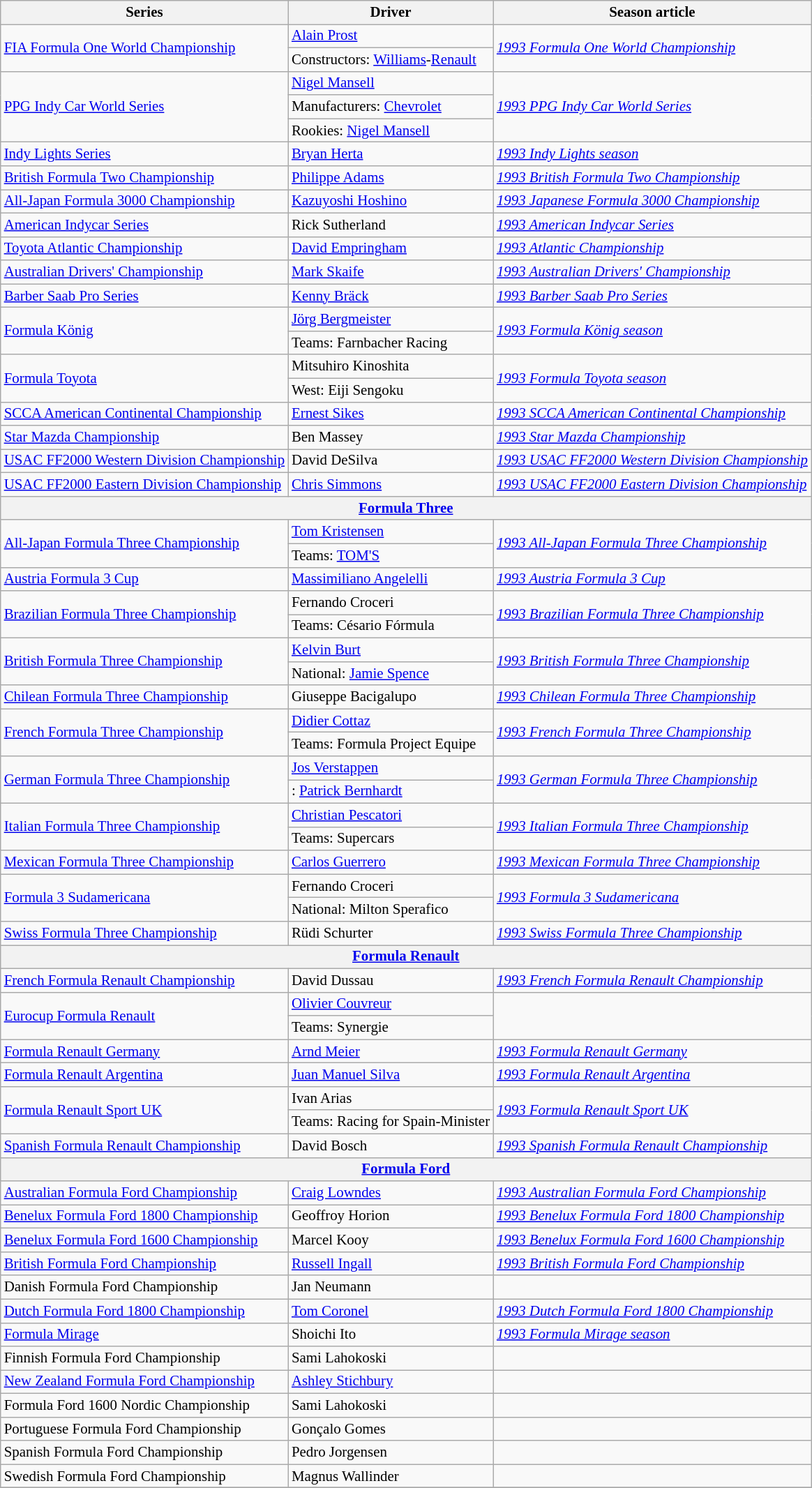<table class="wikitable" style="font-size: 87%;">
<tr>
<th>Series</th>
<th>Driver</th>
<th>Season article</th>
</tr>
<tr>
<td rowspan=2><a href='#'>FIA Formula One World Championship</a></td>
<td> <a href='#'>Alain Prost</a></td>
<td rowspan=2><em><a href='#'>1993 Formula One World Championship</a></em></td>
</tr>
<tr>
<td>Constructors:  <a href='#'>Williams</a>-<a href='#'>Renault</a></td>
</tr>
<tr>
<td rowspan=3><a href='#'>PPG Indy Car World Series</a></td>
<td> <a href='#'>Nigel Mansell</a></td>
<td rowspan=3><em><a href='#'>1993 PPG Indy Car World Series</a></em></td>
</tr>
<tr>
<td>Manufacturers:  <a href='#'>Chevrolet</a></td>
</tr>
<tr>
<td>Rookies:  <a href='#'>Nigel Mansell</a></td>
</tr>
<tr>
<td><a href='#'>Indy Lights Series</a></td>
<td> <a href='#'>Bryan Herta</a></td>
<td><em><a href='#'>1993 Indy Lights season</a></em></td>
</tr>
<tr>
<td><a href='#'>British Formula Two Championship</a></td>
<td> <a href='#'>Philippe Adams</a></td>
<td><em><a href='#'>1993 British Formula Two Championship</a></em></td>
</tr>
<tr>
<td><a href='#'>All-Japan Formula 3000 Championship</a></td>
<td> <a href='#'>Kazuyoshi Hoshino</a></td>
<td><em><a href='#'>1993 Japanese Formula 3000 Championship</a></em></td>
</tr>
<tr>
<td><a href='#'>American Indycar Series</a></td>
<td> Rick Sutherland</td>
<td><em><a href='#'>1993 American Indycar Series</a></em></td>
</tr>
<tr>
<td><a href='#'>Toyota Atlantic Championship</a></td>
<td> <a href='#'>David Empringham</a></td>
<td><em><a href='#'>1993 Atlantic Championship</a></em></td>
</tr>
<tr>
<td><a href='#'>Australian Drivers' Championship</a></td>
<td> <a href='#'>Mark Skaife</a></td>
<td><em><a href='#'>1993 Australian Drivers' Championship</a></em></td>
</tr>
<tr>
<td><a href='#'>Barber Saab Pro Series</a></td>
<td> <a href='#'>Kenny Bräck</a></td>
<td><em><a href='#'>1993 Barber Saab Pro Series</a></em></td>
</tr>
<tr>
<td rowspan=2><a href='#'>Formula König</a></td>
<td> <a href='#'>Jörg Bergmeister</a></td>
<td rowspan=2><em><a href='#'>1993 Formula König season</a></em></td>
</tr>
<tr>
<td>Teams:  Farnbacher Racing</td>
</tr>
<tr>
<td rowspan=2><a href='#'>Formula Toyota</a></td>
<td> Mitsuhiro Kinoshita</td>
<td rowspan=2><em><a href='#'>1993 Formula Toyota season</a></em></td>
</tr>
<tr>
<td>West:  Eiji Sengoku</td>
</tr>
<tr>
<td><a href='#'>SCCA American Continental Championship</a></td>
<td> <a href='#'>Ernest Sikes</a></td>
<td><em><a href='#'>1993 SCCA American Continental Championship</a></em></td>
</tr>
<tr>
<td><a href='#'>Star Mazda Championship</a></td>
<td> Ben Massey</td>
<td><em><a href='#'>1993 Star Mazda Championship</a></em></td>
</tr>
<tr>
<td><a href='#'>USAC FF2000 Western Division Championship</a></td>
<td> David DeSilva</td>
<td><em><a href='#'>1993 USAC FF2000 Western Division Championship</a></em></td>
</tr>
<tr>
<td><a href='#'>USAC FF2000 Eastern Division Championship</a></td>
<td> <a href='#'>Chris Simmons</a></td>
<td><em><a href='#'>1993 USAC FF2000 Eastern Division Championship</a></em></td>
</tr>
<tr>
<th colspan=3><a href='#'>Formula Three</a></th>
</tr>
<tr>
<td rowspan="2"><a href='#'>All-Japan Formula Three Championship</a></td>
<td> <a href='#'>Tom Kristensen</a></td>
<td rowspan="2"><em><a href='#'>1993 All-Japan Formula Three Championship</a></em></td>
</tr>
<tr>
<td>Teams:  <a href='#'>TOM'S</a></td>
</tr>
<tr>
<td><a href='#'>Austria Formula 3 Cup</a></td>
<td> <a href='#'>Massimiliano Angelelli</a></td>
<td><em><a href='#'>1993 Austria Formula 3 Cup</a></em></td>
</tr>
<tr>
<td rowspan=2><a href='#'>Brazilian Formula Three Championship</a></td>
<td> Fernando Croceri</td>
<td rowspan=2><em><a href='#'>1993 Brazilian Formula Three Championship</a></em></td>
</tr>
<tr>
<td>Teams:  Césario Fórmula</td>
</tr>
<tr>
<td rowspan=2><a href='#'>British Formula Three Championship</a></td>
<td> <a href='#'>Kelvin Burt</a></td>
<td rowspan=2><em><a href='#'>1993 British Formula Three Championship</a></em></td>
</tr>
<tr>
<td>National:  <a href='#'>Jamie Spence</a></td>
</tr>
<tr>
<td><a href='#'>Chilean Formula Three Championship</a></td>
<td> Giuseppe Bacigalupo</td>
<td><em><a href='#'>1993 Chilean Formula Three Championship</a></em></td>
</tr>
<tr>
<td rowspan=2><a href='#'>French Formula Three Championship</a></td>
<td> <a href='#'>Didier Cottaz</a></td>
<td rowspan=2><em><a href='#'>1993 French Formula Three Championship</a></em></td>
</tr>
<tr>
<td>Teams:  Formula Project Equipe</td>
</tr>
<tr>
<td rowspan=2><a href='#'>German Formula Three Championship</a></td>
<td> <a href='#'>Jos Verstappen</a></td>
<td rowspan=2><em><a href='#'>1993 German Formula Three Championship</a></em></td>
</tr>
<tr>
<td>:  <a href='#'>Patrick Bernhardt</a></td>
</tr>
<tr>
<td rowspan=2><a href='#'>Italian Formula Three Championship</a></td>
<td> <a href='#'>Christian Pescatori</a></td>
<td rowspan=2><em><a href='#'>1993 Italian Formula Three Championship</a></em></td>
</tr>
<tr>
<td>Teams:  Supercars</td>
</tr>
<tr>
<td><a href='#'>Mexican Formula Three Championship</a></td>
<td> <a href='#'>Carlos Guerrero</a></td>
<td><em><a href='#'>1993 Mexican Formula Three Championship</a></em></td>
</tr>
<tr>
<td rowspan=2><a href='#'>Formula 3 Sudamericana</a></td>
<td> Fernando Croceri</td>
<td rowspan=2><em><a href='#'>1993 Formula 3 Sudamericana</a></em></td>
</tr>
<tr>
<td>National:  Milton Sperafico</td>
</tr>
<tr>
<td><a href='#'>Swiss Formula Three Championship</a></td>
<td> Rüdi Schurter</td>
<td><em><a href='#'>1993 Swiss Formula Three Championship</a></em></td>
</tr>
<tr>
<th colspan=3><a href='#'>Formula Renault</a></th>
</tr>
<tr>
<td><a href='#'>French Formula Renault Championship</a></td>
<td> David Dussau</td>
<td><em><a href='#'>1993 French Formula Renault Championship</a></em></td>
</tr>
<tr>
<td rowspan=2><a href='#'>Eurocup Formula Renault</a></td>
<td> <a href='#'>Olivier Couvreur</a></td>
<td rowspan=2></td>
</tr>
<tr>
<td>Teams:  Synergie</td>
</tr>
<tr>
<td><a href='#'>Formula Renault Germany</a></td>
<td> <a href='#'>Arnd Meier</a></td>
<td><em><a href='#'>1993 Formula Renault Germany</a></em></td>
</tr>
<tr>
<td><a href='#'>Formula Renault Argentina</a></td>
<td> <a href='#'>Juan Manuel Silva</a></td>
<td><em><a href='#'>1993 Formula Renault Argentina</a></em></td>
</tr>
<tr>
<td rowspan=2><a href='#'>Formula Renault Sport UK</a></td>
<td> Ivan Arias</td>
<td rowspan=2><em><a href='#'>1993 Formula Renault Sport UK</a></em></td>
</tr>
<tr>
<td>Teams:  Racing for Spain-Minister</td>
</tr>
<tr>
<td><a href='#'>Spanish Formula Renault Championship</a></td>
<td> David Bosch</td>
<td><em><a href='#'>1993 Spanish Formula Renault Championship</a></em></td>
</tr>
<tr>
<th colspan=3><a href='#'>Formula Ford</a></th>
</tr>
<tr>
<td><a href='#'>Australian Formula Ford Championship</a></td>
<td> <a href='#'>Craig Lowndes</a></td>
<td><em><a href='#'>1993 Australian Formula Ford Championship</a></em></td>
</tr>
<tr>
<td><a href='#'>Benelux Formula Ford 1800 Championship</a></td>
<td> Geoffroy Horion</td>
<td><em><a href='#'>1993 Benelux Formula Ford 1800 Championship</a></em></td>
</tr>
<tr>
<td><a href='#'>Benelux Formula Ford 1600 Championship</a></td>
<td> Marcel Kooy</td>
<td><em><a href='#'>1993 Benelux Formula Ford 1600 Championship</a></em></td>
</tr>
<tr>
<td><a href='#'>British Formula Ford Championship</a></td>
<td> <a href='#'>Russell Ingall</a></td>
<td><em><a href='#'>1993 British Formula Ford Championship</a></em></td>
</tr>
<tr>
<td>Danish Formula Ford Championship</td>
<td> Jan Neumann</td>
<td></td>
</tr>
<tr>
<td><a href='#'>Dutch Formula Ford 1800 Championship</a></td>
<td> <a href='#'>Tom Coronel</a></td>
<td><em><a href='#'>1993 Dutch Formula Ford 1800 Championship</a></em></td>
</tr>
<tr>
<td><a href='#'>Formula Mirage</a></td>
<td> Shoichi Ito</td>
<td><em><a href='#'>1993 Formula Mirage season</a></em></td>
</tr>
<tr>
<td>Finnish Formula Ford Championship</td>
<td> Sami Lahokoski</td>
<td></td>
</tr>
<tr>
<td><a href='#'>New Zealand Formula Ford Championship</a></td>
<td> <a href='#'>Ashley Stichbury</a></td>
<td></td>
</tr>
<tr>
<td>Formula Ford 1600 Nordic Championship</td>
<td> Sami Lahokoski</td>
<td></td>
</tr>
<tr>
<td>Portuguese Formula Ford Championship</td>
<td> Gonçalo Gomes</td>
<td></td>
</tr>
<tr>
<td>Spanish Formula Ford Championship</td>
<td> Pedro Jorgensen</td>
<td></td>
</tr>
<tr>
<td>Swedish Formula Ford Championship</td>
<td> Magnus Wallinder</td>
<td></td>
</tr>
<tr>
</tr>
</table>
